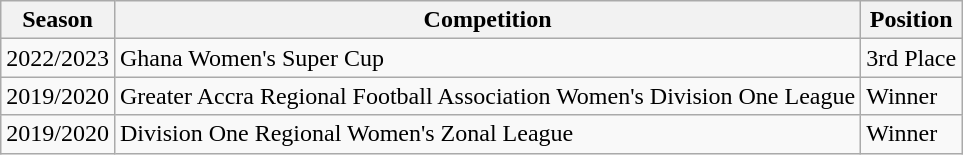<table class="wikitable">
<tr>
<th>Season</th>
<th>Competition</th>
<th>Position</th>
</tr>
<tr>
<td>2022/2023</td>
<td>Ghana Women's Super Cup</td>
<td>3rd Place</td>
</tr>
<tr>
<td>2019/2020</td>
<td>Greater Accra Regional Football Association Women's Division One League</td>
<td>Winner</td>
</tr>
<tr>
<td>2019/2020</td>
<td>Division One Regional Women's Zonal League</td>
<td>Winner</td>
</tr>
</table>
